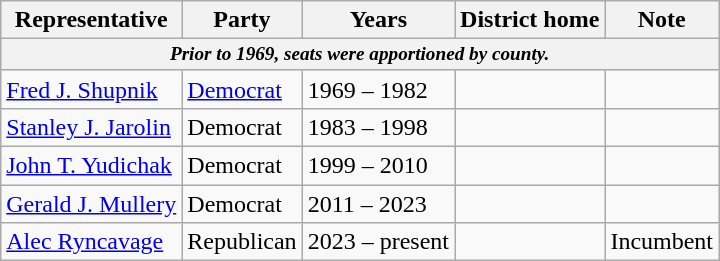<table class=wikitable>
<tr valign=bottom>
<th>Representative</th>
<th>Party</th>
<th>Years</th>
<th>District home</th>
<th>Note</th>
</tr>
<tr>
<th colspan=5 style="font-size: 80%;"><em>Prior to 1969, seats were apportioned by county.</em></th>
</tr>
<tr>
<td><a href='#'>Fred J. Shupnik</a></td>
<td><a href='#'>Democrat</a></td>
<td>1969 – 1982</td>
<td></td>
<td></td>
</tr>
<tr>
<td><a href='#'>Stanley J. Jarolin</a></td>
<td>Democrat</td>
<td>1983 – 1998</td>
<td></td>
<td></td>
</tr>
<tr>
<td><a href='#'>John T. Yudichak</a></td>
<td>Democrat</td>
<td>1999 – 2010</td>
<td></td>
<td></td>
</tr>
<tr>
<td><a href='#'>Gerald J. Mullery</a></td>
<td>Democrat</td>
<td>2011 – 2023</td>
<td></td>
<td></td>
</tr>
<tr>
<td><a href='#'>Alec Ryncavage</a></td>
<td>Republican</td>
<td>2023 – present</td>
<td></td>
<td>Incumbent</td>
</tr>
</table>
